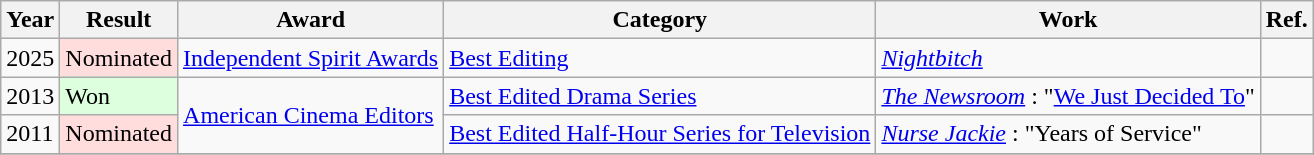<table class="wikitable">
<tr>
<th>Year</th>
<th>Result</th>
<th>Award</th>
<th>Category</th>
<th>Work</th>
<th>Ref.</th>
</tr>
<tr>
<td>2025</td>
<td style="background: #ffdddd">Nominated</td>
<td><a href='#'>Independent Spirit Awards</a></td>
<td><a href='#'>Best Editing</a></td>
<td><em><a href='#'>Nightbitch</a></em></td>
<td></td>
</tr>
<tr>
<td>2013</td>
<td style="background: #ddffdd">Won</td>
<td rowspan="2"><a href='#'>American Cinema Editors</a></td>
<td><a href='#'>Best Edited Drama Series</a></td>
<td><em><a href='#'>The Newsroom</a></em> : "<a href='#'>We Just Decided To</a>"</td>
<td></td>
</tr>
<tr>
<td>2011</td>
<td style="background: #ffdddd">Nominated</td>
<td><a href='#'>Best Edited Half-Hour Series for Television</a></td>
<td><em><a href='#'>Nurse Jackie</a></em> : "Years of Service"</td>
<td></td>
</tr>
<tr>
</tr>
</table>
